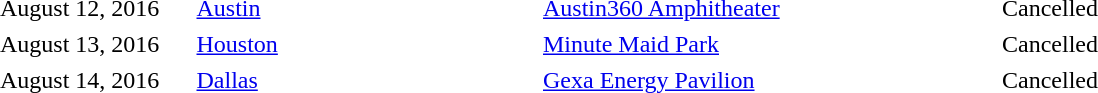<table cellpadding="2" style="border: 0px solid darkgray;">
<tr>
<th width="125"></th>
<th width="225"></th>
<th width="300"></th>
<th width="375"></th>
</tr>
<tr border="0">
<td>August 12, 2016</td>
<td><a href='#'>Austin</a></td>
<td><a href='#'>Austin360 Amphitheater</a></td>
<td>Cancelled</td>
</tr>
<tr>
<td>August 13, 2016</td>
<td><a href='#'>Houston</a></td>
<td><a href='#'>Minute Maid Park</a></td>
<td>Cancelled</td>
</tr>
<tr>
<td>August 14, 2016</td>
<td><a href='#'>Dallas</a></td>
<td><a href='#'>Gexa Energy Pavilion</a></td>
<td>Cancelled</td>
</tr>
</table>
